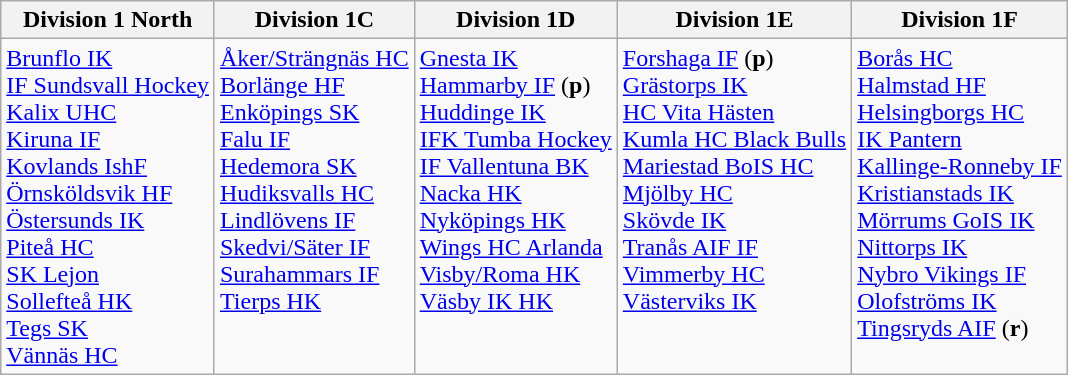<table class="wikitable">
<tr>
<th>Division 1 North</th>
<th>Division 1C</th>
<th>Division 1D</th>
<th>Division 1E</th>
<th>Division 1F</th>
</tr>
<tr>
<td valign=top><a href='#'>Brunflo IK</a><br><a href='#'>IF Sundsvall Hockey</a><br><a href='#'>Kalix UHC</a><br><a href='#'>Kiruna IF</a><br><a href='#'>Kovlands IshF</a><br><a href='#'>Örnsköldsvik HF</a><br><a href='#'>Östersunds IK</a><br><a href='#'>Piteå HC</a><br><a href='#'>SK Lejon</a><br><a href='#'>Sollefteå HK</a><br><a href='#'>Tegs SK</a><br><a href='#'>Vännäs HC</a></td>
<td valign=top><a href='#'>Åker/Strängnäs HC</a><br><a href='#'>Borlänge HF</a><br><a href='#'>Enköpings SK</a><br><a href='#'>Falu IF</a><br><a href='#'>Hedemora SK</a><br><a href='#'>Hudiksvalls HC</a><br><a href='#'>Lindlövens IF</a><br><a href='#'>Skedvi/Säter IF</a><br><a href='#'>Surahammars IF</a><br><a href='#'>Tierps HK</a></td>
<td valign=top><a href='#'>Gnesta IK</a><br><a href='#'>Hammarby IF</a> (<strong>p</strong>)<br><a href='#'>Huddinge IK</a><br><a href='#'>IFK Tumba Hockey</a><br><a href='#'>IF Vallentuna BK</a><br><a href='#'>Nacka HK</a><br><a href='#'>Nyköpings HK</a><br><a href='#'>Wings HC Arlanda</a><br><a href='#'>Visby/Roma HK</a><br><a href='#'>Väsby IK HK</a></td>
<td valign=top><a href='#'>Forshaga IF</a> (<strong>p</strong>)<br><a href='#'>Grästorps IK</a><br><a href='#'>HC Vita Hästen</a><br><a href='#'>Kumla HC Black Bulls</a><br><a href='#'>Mariestad BoIS HC</a><br><a href='#'>Mjölby HC</a><br><a href='#'>Skövde IK</a><br><a href='#'>Tranås AIF IF</a><br><a href='#'>Vimmerby HC</a><br><a href='#'>Västerviks IK</a></td>
<td valign=top><a href='#'>Borås HC</a><br><a href='#'>Halmstad HF</a><br><a href='#'>Helsingborgs HC</a><br><a href='#'>IK Pantern</a><br><a href='#'>Kallinge-Ronneby IF</a><br><a href='#'>Kristianstads IK</a><br><a href='#'>Mörrums GoIS IK</a><br><a href='#'>Nittorps IK</a><br><a href='#'>Nybro Vikings IF</a><br><a href='#'>Olofströms IK</a><br><a href='#'>Tingsryds AIF</a> (<strong>r</strong>)</td>
</tr>
</table>
